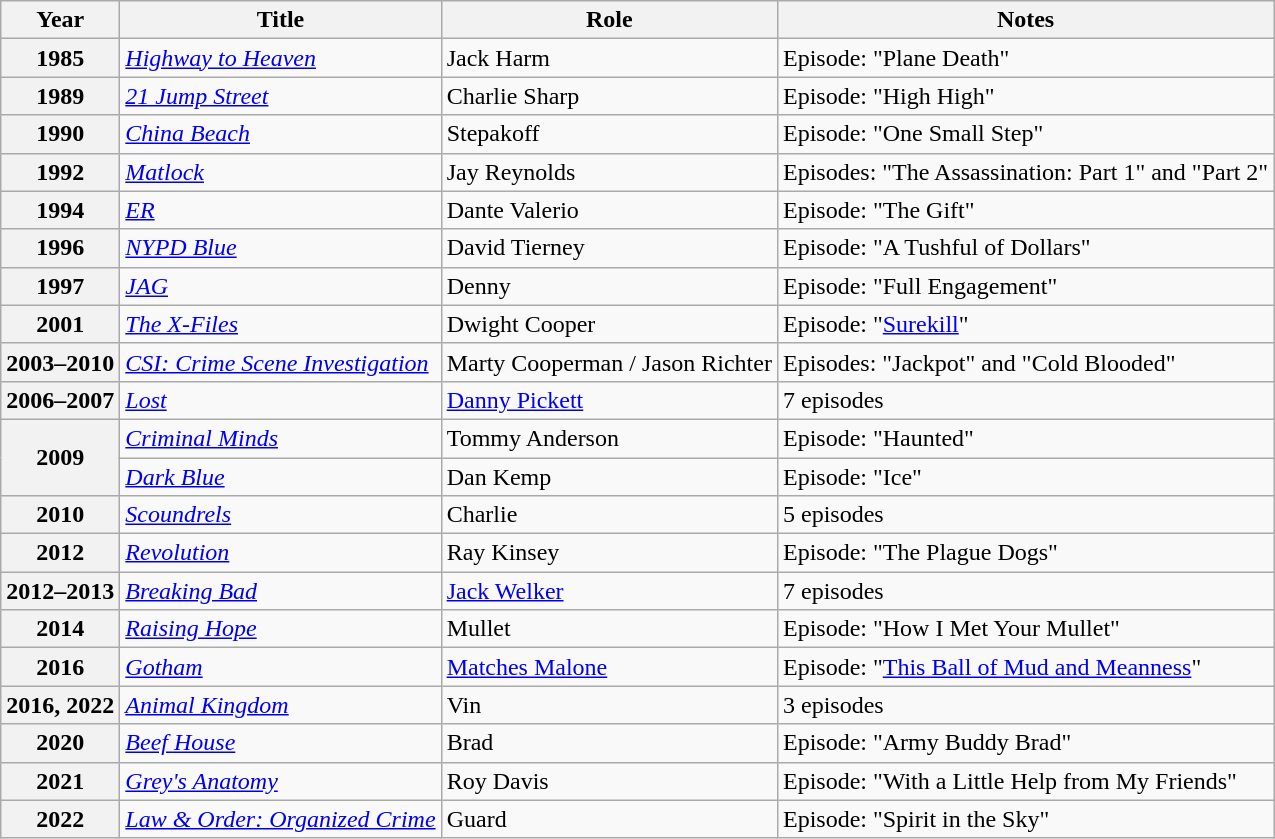<table class="wikitable plainrowheaders sortable">
<tr>
<th scope="col">Year</th>
<th scope="col">Title</th>
<th scope="col">Role</th>
<th scope="col" class="unsortable">Notes</th>
</tr>
<tr>
<th scope="row">1985</th>
<td><em><a href='#'>Highway to Heaven</a></em></td>
<td>Jack Harm</td>
<td>Episode: "Plane Death"</td>
</tr>
<tr>
<th scope="row">1989</th>
<td><em><a href='#'>21 Jump Street</a></em></td>
<td>Charlie Sharp</td>
<td>Episode: "High High"</td>
</tr>
<tr>
<th scope="row">1990</th>
<td><em><a href='#'>China Beach</a></em></td>
<td>Stepakoff</td>
<td>Episode: "One Small Step"</td>
</tr>
<tr>
<th scope="row">1992</th>
<td><em><a href='#'>Matlock</a></em></td>
<td>Jay Reynolds</td>
<td>Episodes: "The Assassination: Part 1" and "Part 2"</td>
</tr>
<tr>
<th scope="row">1994</th>
<td><em><a href='#'>ER</a></em></td>
<td>Dante Valerio</td>
<td>Episode: "The Gift"</td>
</tr>
<tr>
<th scope="row">1996</th>
<td><em><a href='#'>NYPD Blue</a></em></td>
<td>David Tierney</td>
<td>Episode: "A Tushful of Dollars"</td>
</tr>
<tr>
<th scope="row">1997</th>
<td><em><a href='#'>JAG</a></em></td>
<td>Denny</td>
<td>Episode: "Full Engagement"</td>
</tr>
<tr>
<th scope="row">2001</th>
<td><em><a href='#'>The X-Files</a></em></td>
<td>Dwight Cooper</td>
<td>Episode: "<a href='#'>Surekill</a>"</td>
</tr>
<tr>
<th scope="row">2003–2010</th>
<td><em><a href='#'>CSI: Crime Scene Investigation</a></em></td>
<td>Marty Cooperman / Jason Richter</td>
<td>Episodes: "Jackpot" and "Cold Blooded"</td>
</tr>
<tr>
<th scope="row">2006–2007</th>
<td><em><a href='#'>Lost</a></em></td>
<td><a href='#'>Danny Pickett</a></td>
<td>7 episodes</td>
</tr>
<tr>
<th scope="row" rowspan="2">2009</th>
<td><em><a href='#'>Criminal Minds</a></em></td>
<td>Tommy Anderson</td>
<td>Episode: "Haunted"</td>
</tr>
<tr>
<td><em><a href='#'>Dark Blue</a></em></td>
<td>Dan Kemp</td>
<td>Episode: "Ice"</td>
</tr>
<tr>
<th scope="row">2010</th>
<td><em><a href='#'>Scoundrels</a></em></td>
<td>Charlie</td>
<td>5 episodes</td>
</tr>
<tr>
<th scope="row">2012</th>
<td><em><a href='#'>Revolution</a></em></td>
<td>Ray Kinsey</td>
<td>Episode: "The Plague Dogs"</td>
</tr>
<tr>
<th scope="row">2012–2013</th>
<td><em><a href='#'>Breaking Bad</a></em></td>
<td><a href='#'>Jack Welker</a></td>
<td>7 episodes</td>
</tr>
<tr>
<th scope="row">2014</th>
<td><em><a href='#'>Raising Hope</a></em></td>
<td>Mullet</td>
<td>Episode: "How I Met Your Mullet"</td>
</tr>
<tr>
<th scope="row">2016</th>
<td><em><a href='#'>Gotham</a></em></td>
<td><a href='#'>Matches Malone</a></td>
<td>Episode: "<a href='#'>This Ball of Mud and Meanness</a>"</td>
</tr>
<tr>
<th scope="row">2016, 2022</th>
<td><em><a href='#'>Animal Kingdom</a></em></td>
<td>Vin</td>
<td>3 episodes</td>
</tr>
<tr>
<th scope="row">2020</th>
<td><em><a href='#'>Beef House</a></em></td>
<td>Brad</td>
<td>Episode: "Army Buddy Brad"</td>
</tr>
<tr>
<th scope="row">2021</th>
<td><em><a href='#'>Grey's Anatomy</a></em></td>
<td>Roy Davis</td>
<td>Episode: "With a Little Help from My Friends"</td>
</tr>
<tr>
<th scope="row">2022</th>
<td><em><a href='#'>Law & Order: Organized Crime</a></em></td>
<td>Guard</td>
<td>Episode: "Spirit in the Sky"</td>
</tr>
</table>
